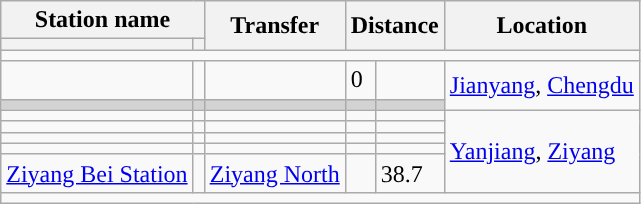<table class="wikitable">
<tr>
<th colspan="2">Station name</th>
<th rowspan=2>Transfer</th>
<th colspan="2" rowspan="2">Distance<br></th>
<th rowspan=2>Location</th>
</tr>
<tr>
<th></th>
<th></th>
</tr>
<tr style="background:#">
<td colspan="7"></td>
</tr>
<tr>
<td></td>
<td></td>
<td></td>
<td>0</td>
<td></td>
<td rowspan="2"><a href='#'>Jianyang</a>, <a href='#'>Chengdu</a></td>
</tr>
<tr bgcolor="lightgrey">
<td><em></em></td>
<td></td>
<td></td>
<td></td>
<td></td>
</tr>
<tr>
<td></td>
<td></td>
<td></td>
<td></td>
<td></td>
<td rowspan="5"><a href='#'>Yanjiang</a>, <a href='#'>Ziyang</a></td>
</tr>
<tr>
<td></td>
<td></td>
<td></td>
<td></td>
<td></td>
</tr>
<tr>
<td></td>
<td></td>
<td></td>
<td></td>
<td></td>
</tr>
<tr>
<td></td>
<td></td>
<td></td>
<td></td>
<td></td>
</tr>
<tr>
<td><a href='#'>Ziyang Bei Station</a></td>
<td></td>
<td> <a href='#'>Ziyang North</a></td>
<td></td>
<td>38.7</td>
</tr>
<tr style="background:#">
<td colspan="7"></td>
</tr>
</table>
